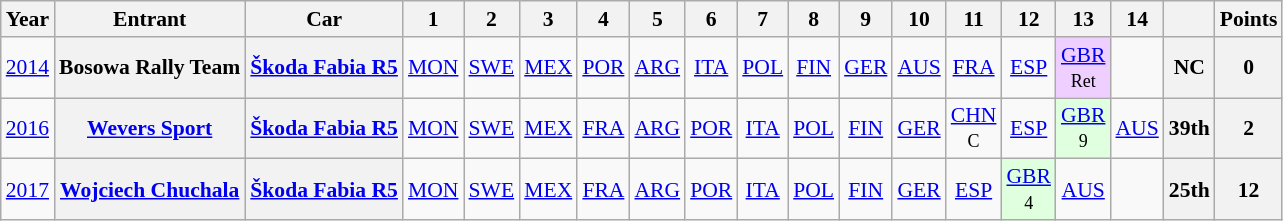<table class="wikitable" style="text-align:center; font-size:90%">
<tr>
<th>Year</th>
<th>Entrant</th>
<th>Car</th>
<th>1</th>
<th>2</th>
<th>3</th>
<th>4</th>
<th>5</th>
<th>6</th>
<th>7</th>
<th>8</th>
<th>9</th>
<th>10</th>
<th>11</th>
<th>12</th>
<th>13</th>
<th>14</th>
<th></th>
<th>Points</th>
</tr>
<tr>
<td><a href='#'>2014</a></td>
<th>Bosowa Rally Team</th>
<th><a href='#'>Škoda Fabia R5</a></th>
<td><a href='#'>MON</a></td>
<td><a href='#'>SWE</a></td>
<td><a href='#'>MEX</a></td>
<td><a href='#'>POR</a></td>
<td><a href='#'>ARG</a></td>
<td><a href='#'>ITA</a></td>
<td><a href='#'>POL</a></td>
<td><a href='#'>FIN</a></td>
<td><a href='#'>GER</a></td>
<td><a href='#'>AUS</a></td>
<td><a href='#'>FRA</a></td>
<td><a href='#'>ESP</a></td>
<td style="background:#EFCFFF;"><a href='#'>GBR</a><br><small>Ret</small></td>
<td></td>
<th>NC</th>
<th>0</th>
</tr>
<tr>
<td><a href='#'>2016</a></td>
<th> <a href='#'>Wevers Sport</a></th>
<th><a href='#'>Škoda Fabia R5</a></th>
<td><a href='#'>MON</a></td>
<td><a href='#'>SWE</a></td>
<td><a href='#'>MEX</a></td>
<td><a href='#'>FRA</a></td>
<td><a href='#'>ARG</a></td>
<td><a href='#'>POR</a></td>
<td><a href='#'>ITA</a></td>
<td><a href='#'>POL</a></td>
<td><a href='#'>FIN</a></td>
<td><a href='#'>GER</a></td>
<td><a href='#'>CHN</a><br><small>C</small></td>
<td><a href='#'>ESP</a></td>
<td style="background:#dfffdf;"><a href='#'>GBR</a><br><small>9</small></td>
<td><a href='#'>AUS</a></td>
<th><strong>39th</strong></th>
<th><strong>2</strong></th>
</tr>
<tr>
<td><a href='#'>2017</a></td>
<th> <a href='#'>Wojciech Chuchala</a></th>
<th><a href='#'>Škoda Fabia R5</a></th>
<td><a href='#'>MON</a></td>
<td><a href='#'>SWE</a></td>
<td><a href='#'>MEX</a></td>
<td><a href='#'>FRA</a></td>
<td><a href='#'>ARG</a></td>
<td><a href='#'>POR</a></td>
<td><a href='#'>ITA</a></td>
<td><a href='#'>POL</a></td>
<td><a href='#'>FIN</a></td>
<td><a href='#'>GER</a></td>
<td><a href='#'>ESP</a></td>
<td style="background:#dfffdf;"><a href='#'>GBR</a><br><small>4</small></td>
<td><a href='#'>AUS</a></td>
<td></td>
<th><strong>25th</strong></th>
<th><strong>12</strong></th>
</tr>
</table>
